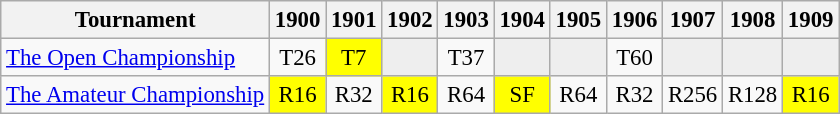<table class="wikitable" style="font-size:95%;text-align:center;">
<tr>
<th>Tournament</th>
<th>1900</th>
<th>1901</th>
<th>1902</th>
<th>1903</th>
<th>1904</th>
<th>1905</th>
<th>1906</th>
<th>1907</th>
<th>1908</th>
<th>1909</th>
</tr>
<tr>
<td align=left><a href='#'>The Open Championship</a></td>
<td>T26</td>
<td style="background:yellow;">T7</td>
<td style="background:#eeeeee;"></td>
<td>T37</td>
<td style="background:#eeeeee;"></td>
<td style="background:#eeeeee;"></td>
<td>T60</td>
<td style="background:#eeeeee;"></td>
<td style="background:#eeeeee;"></td>
<td style="background:#eeeeee;"></td>
</tr>
<tr>
<td align=left><a href='#'>The Amateur Championship</a></td>
<td style="background:yellow;">R16</td>
<td>R32</td>
<td style="background:yellow;">R16</td>
<td>R64</td>
<td style="background:yellow;">SF</td>
<td>R64</td>
<td>R32</td>
<td>R256</td>
<td>R128</td>
<td style="background:yellow;">R16</td>
</tr>
</table>
